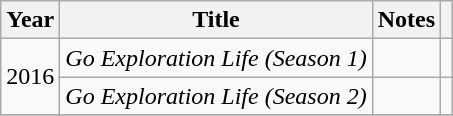<table class="wikitable">
<tr>
<th>Year</th>
<th>Title</th>
<th>Notes</th>
<th scope="col" class="unsortable"></th>
</tr>
<tr>
<td rowspan="2">2016</td>
<td><em>Go Exploration Life (Season 1)</em></td>
<td></td>
<td></td>
</tr>
<tr>
<td><em>Go Exploration Life (Season 2)</em></td>
<td></td>
<td></td>
</tr>
<tr>
</tr>
</table>
